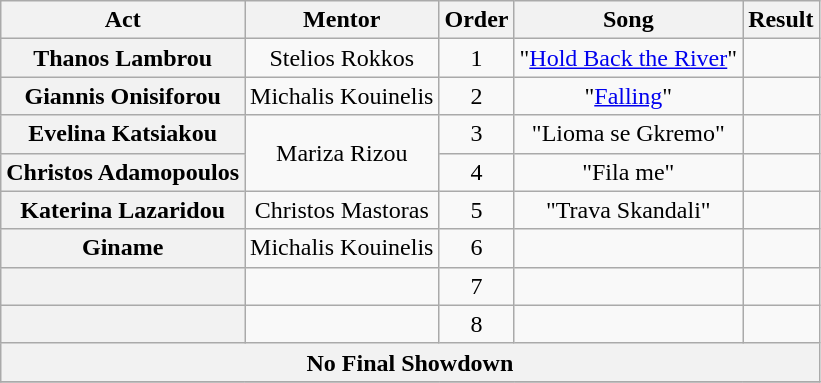<table class="wikitable plainrowheaders" style="text-align:center;">
<tr>
<th scope="col">Act</th>
<th scope="col">Mentor</th>
<th scope="col">Order</th>
<th scope="col">Song</th>
<th scope="col">Result</th>
</tr>
<tr>
<th scope="row">Thanos Lambrou</th>
<td>Stelios Rokkos</td>
<td>1</td>
<td>"<a href='#'>Hold Back the River</a>"</td>
<td></td>
</tr>
<tr>
<th scope="row">Giannis Onisiforou</th>
<td>Michalis Kouinelis</td>
<td>2</td>
<td>"<a href='#'>Falling</a>"</td>
<td></td>
</tr>
<tr>
<th scope="row">Evelina Katsiakou</th>
<td rowspan="2">Mariza Rizou</td>
<td>3</td>
<td>"Lioma se Gkremo"</td>
<td></td>
</tr>
<tr>
<th scope="row">Christos Adamopoulos</th>
<td>4</td>
<td>"Fila me"</td>
<td></td>
</tr>
<tr>
<th scope="row">Katerina Lazaridou</th>
<td>Christos Mastoras</td>
<td>5</td>
<td>"Trava Skandali"</td>
<td></td>
</tr>
<tr>
<th scope="row">Giname</th>
<td>Michalis Kouinelis</td>
<td>6</td>
<td></td>
<td></td>
</tr>
<tr>
<th scope="row"></th>
<td></td>
<td>7</td>
<td></td>
<td></td>
</tr>
<tr>
<th scope="row"></th>
<td></td>
<td>8</td>
<td></td>
<td></td>
</tr>
<tr>
<th colspan="5">No Final Showdown</th>
</tr>
<tr>
</tr>
</table>
